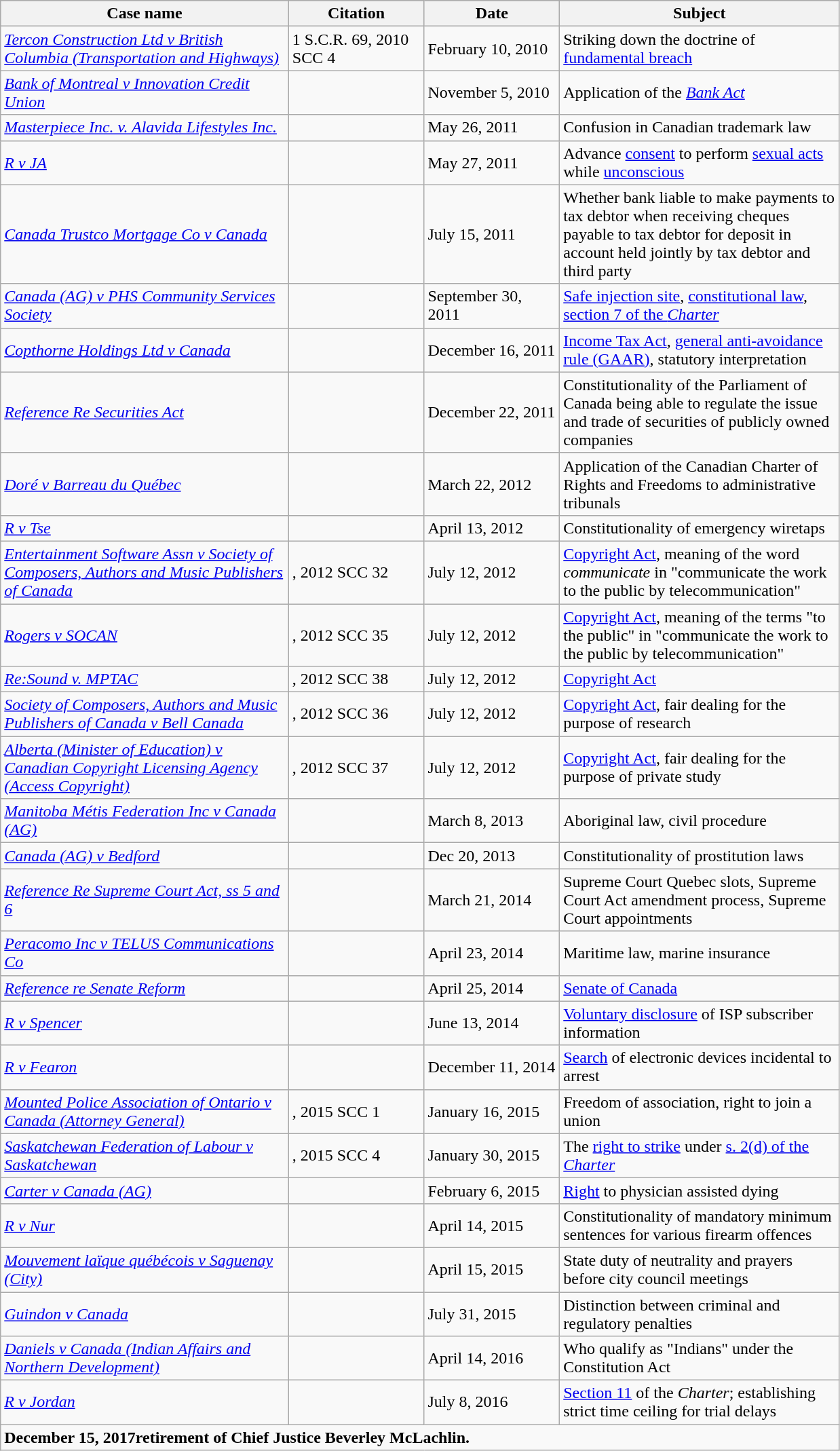<table class="wikitable" width=825>
<tr bgcolor="#CCCCCC">
<th width=34%>Case name</th>
<th width=16%>Citation</th>
<th font=small width=16%>Date</th>
<th width=33%>Subject</th>
</tr>
<tr>
<td><em><a href='#'>Tercon Construction Ltd v British Columbia (Transportation and Highways)</a></em></td>
<td> 1 S.C.R. 69, 2010 SCC 4</td>
<td>February 10, 2010</td>
<td>Striking down the doctrine of <a href='#'>fundamental breach</a></td>
</tr>
<tr>
<td><em><a href='#'>Bank of Montreal v Innovation Credit Union</a></em></td>
<td></td>
<td>November 5, 2010</td>
<td>Application of the <em><a href='#'>Bank Act</a></em></td>
</tr>
<tr>
<td><em><a href='#'>Masterpiece Inc. v. Alavida Lifestyles Inc.</a></em></td>
<td></td>
<td>May 26, 2011</td>
<td>Confusion in Canadian trademark law</td>
</tr>
<tr>
<td><em><a href='#'>R v JA</a></em></td>
<td></td>
<td>May 27, 2011</td>
<td>Advance <a href='#'>consent</a> to perform <a href='#'>sexual acts</a> while <a href='#'>unconscious</a></td>
</tr>
<tr>
<td><em><a href='#'>Canada Trustco Mortgage Co v Canada</a></em></td>
<td></td>
<td>July 15, 2011</td>
<td>Whether bank liable to make payments to tax debtor when receiving cheques payable to tax debtor for deposit in account held jointly by tax debtor and third party</td>
</tr>
<tr>
<td><em><a href='#'>Canada (AG) v PHS Community Services Society</a></em></td>
<td></td>
<td>September 30, 2011</td>
<td><a href='#'>Safe injection site</a>, <a href='#'>constitutional law</a>, <a href='#'>section 7 of the <em>Charter</em></a></td>
</tr>
<tr>
<td><em><a href='#'>Copthorne Holdings Ltd v Canada</a></em></td>
<td></td>
<td>December 16, 2011</td>
<td><a href='#'>Income Tax Act</a>, <a href='#'>general anti-avoidance rule (GAAR)</a>, statutory interpretation</td>
</tr>
<tr>
<td><em><a href='#'>Reference Re Securities Act</a></em></td>
<td></td>
<td>December 22, 2011</td>
<td>Constitutionality of the Parliament of Canada being able to regulate the issue and trade of securities of publicly owned companies</td>
</tr>
<tr>
<td><em><a href='#'>Doré v Barreau du Québec</a></em></td>
<td></td>
<td>March 22, 2012</td>
<td>Application of the Canadian Charter of Rights and Freedoms to administrative tribunals</td>
</tr>
<tr>
<td><em><a href='#'>R v Tse</a></em></td>
<td></td>
<td>April 13, 2012</td>
<td>Constitutionality of emergency wiretaps</td>
</tr>
<tr>
<td><em><a href='#'>Entertainment Software Assn v Society of Composers, Authors and Music Publishers of Canada</a></em></td>
<td>, 2012 SCC 32</td>
<td>July 12, 2012</td>
<td><a href='#'>Copyright Act</a>, meaning of the word <em>communicate</em> in "communicate the work to the public by telecommunication"</td>
</tr>
<tr>
<td><em><a href='#'>Rogers v SOCAN</a></em></td>
<td>, 2012 SCC 35</td>
<td>July 12, 2012</td>
<td><a href='#'>Copyright Act</a>,  meaning of the terms "to the public" in "communicate the work to the public by telecommunication"</td>
</tr>
<tr>
<td><em><a href='#'>Re:Sound v. MPTAC</a></em></td>
<td>, 2012 SCC 38</td>
<td>July 12, 2012</td>
<td><a href='#'>Copyright Act</a></td>
</tr>
<tr>
<td><em><a href='#'>Society of Composers, Authors and Music Publishers of Canada v Bell Canada</a></em></td>
<td>, 2012 SCC 36</td>
<td>July 12, 2012</td>
<td><a href='#'>Copyright Act</a>, fair dealing for the purpose of research</td>
</tr>
<tr>
<td><em><a href='#'>Alberta (Minister of Education) v Canadian Copyright Licensing Agency (Access Copyright)</a></em></td>
<td>, 2012 SCC 37</td>
<td>July 12, 2012</td>
<td><a href='#'>Copyright Act</a>,  fair dealing for the purpose of private study</td>
</tr>
<tr>
<td><em><a href='#'>Manitoba Métis Federation Inc v Canada (AG)</a></em></td>
<td></td>
<td>March 8, 2013</td>
<td>Aboriginal law, civil procedure</td>
</tr>
<tr>
<td><em><a href='#'>Canada (AG) v Bedford</a></em></td>
<td></td>
<td>Dec 20, 2013</td>
<td>Constitutionality of prostitution laws</td>
</tr>
<tr>
<td><em><a href='#'>Reference Re Supreme Court Act, ss 5 and 6</a></em></td>
<td></td>
<td>March 21, 2014</td>
<td>Supreme Court Quebec slots, Supreme Court Act amendment process, Supreme Court appointments</td>
</tr>
<tr>
<td><em><a href='#'>Peracomo Inc v TELUS Communications Co</a></em></td>
<td></td>
<td>April 23, 2014</td>
<td>Maritime law, marine insurance</td>
</tr>
<tr>
<td><em><a href='#'>Reference re Senate Reform</a></em></td>
<td></td>
<td>April 25, 2014</td>
<td><a href='#'>Senate of Canada</a></td>
</tr>
<tr>
<td><em><a href='#'>R v Spencer</a></em></td>
<td></td>
<td>June 13, 2014</td>
<td><a href='#'>Voluntary disclosure</a> of ISP subscriber information</td>
</tr>
<tr>
<td><em><a href='#'>R v Fearon</a></em></td>
<td></td>
<td>December 11, 2014</td>
<td><a href='#'>Search</a> of electronic devices incidental to arrest</td>
</tr>
<tr>
<td><a href='#'><em>Mounted Police Association of Ontario v Canada (Attorney General)</em></a></td>
<td>, 2015 SCC 1</td>
<td>January 16, 2015</td>
<td>Freedom of association, right to join a union</td>
</tr>
<tr>
<td><em><a href='#'>Saskatchewan Federation of Labour v Saskatchewan</a></em></td>
<td>, 2015 SCC 4</td>
<td>January 30, 2015</td>
<td>The <a href='#'>right to strike</a> under <a href='#'>s. 2(d) of the <em>Charter</em></a></td>
</tr>
<tr>
<td><em><a href='#'>Carter v Canada (AG)</a></em></td>
<td></td>
<td>February 6, 2015</td>
<td><a href='#'>Right</a> to physician assisted dying</td>
</tr>
<tr>
<td><em><a href='#'>R v Nur</a></em></td>
<td></td>
<td>April 14, 2015</td>
<td>Constitutionality of mandatory minimum sentences for various firearm offences</td>
</tr>
<tr>
<td><em><a href='#'>Mouvement laïque québécois v Saguenay (City)</a></em></td>
<td></td>
<td>April 15, 2015</td>
<td>State duty of neutrality and prayers before city council meetings</td>
</tr>
<tr>
<td><em><a href='#'>Guindon v Canada</a></em></td>
<td></td>
<td>July 31, 2015</td>
<td>Distinction between criminal and regulatory penalties</td>
</tr>
<tr>
<td><em><a href='#'>Daniels v Canada (Indian Affairs and Northern Development)</a></em></td>
<td></td>
<td>April 14, 2016</td>
<td>Who qualify as "Indians" under the Constitution Act</td>
</tr>
<tr>
<td><em><a href='#'>R v Jordan</a></em></td>
<td></td>
<td>July 8, 2016</td>
<td><a href='#'>Section 11</a> of the <em>Charter</em>; establishing strict time ceiling for trial delays</td>
</tr>
<tr>
<td colspan="4"><strong>December 15, 2017retirement of Chief Justice Beverley McLachlin.</strong></td>
</tr>
</table>
